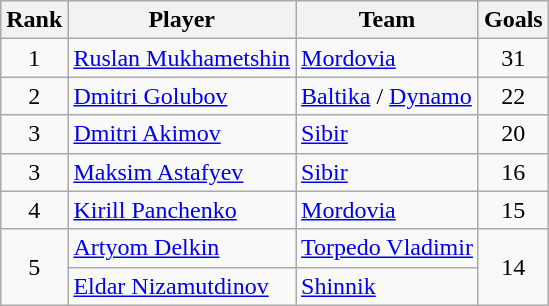<table class="wikitable">
<tr>
<th>Rank</th>
<th>Player</th>
<th>Team</th>
<th>Goals</th>
</tr>
<tr>
<td align=center>1</td>
<td> <a href='#'>Ruslan Mukhametshin</a></td>
<td><a href='#'>Mordovia</a></td>
<td align=center>31</td>
</tr>
<tr>
<td align=center>2</td>
<td> <a href='#'>Dmitri Golubov</a></td>
<td><a href='#'>Baltika</a> / <a href='#'>Dynamo</a></td>
<td align=center>22</td>
</tr>
<tr>
<td align=center>3</td>
<td> <a href='#'>Dmitri Akimov</a></td>
<td><a href='#'>Sibir</a></td>
<td align=center>20</td>
</tr>
<tr>
<td align=center>3</td>
<td> <a href='#'>Maksim Astafyev</a></td>
<td><a href='#'>Sibir</a></td>
<td align=center>16</td>
</tr>
<tr>
<td align=center>4</td>
<td> <a href='#'>Kirill Panchenko</a></td>
<td><a href='#'>Mordovia</a></td>
<td align=center>15</td>
</tr>
<tr>
<td rowspan="2" align=center>5</td>
<td> <a href='#'>Artyom Delkin</a></td>
<td><a href='#'>Torpedo Vladimir</a></td>
<td rowspan="2" align=center>14</td>
</tr>
<tr>
<td> <a href='#'>Eldar Nizamutdinov</a></td>
<td><a href='#'>Shinnik</a></td>
</tr>
</table>
